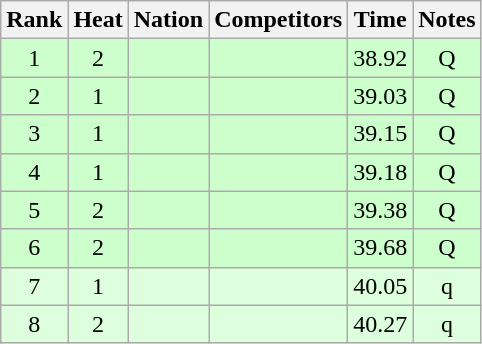<table class="wikitable sortable" style="text-align:center">
<tr>
<th>Rank</th>
<th>Heat</th>
<th>Nation</th>
<th>Competitors</th>
<th>Time</th>
<th>Notes</th>
</tr>
<tr bgcolor=ccffcc>
<td>1</td>
<td>2</td>
<td align=left></td>
<td align=left></td>
<td>38.92</td>
<td>Q</td>
</tr>
<tr bgcolor=ccffcc>
<td>2</td>
<td>1</td>
<td align=left></td>
<td align=left></td>
<td>39.03</td>
<td>Q</td>
</tr>
<tr bgcolor=ccffcc>
<td>3</td>
<td>1</td>
<td align=left></td>
<td align=left></td>
<td>39.15</td>
<td>Q</td>
</tr>
<tr bgcolor=ccffcc>
<td>4</td>
<td>1</td>
<td align=left></td>
<td align=left></td>
<td>39.18</td>
<td>Q</td>
</tr>
<tr bgcolor=ccffcc>
<td>5</td>
<td>2</td>
<td align=left></td>
<td align=left></td>
<td>39.38</td>
<td>Q</td>
</tr>
<tr bgcolor=ccffcc>
<td>6</td>
<td>2</td>
<td align=left></td>
<td align=left></td>
<td>39.68</td>
<td>Q</td>
</tr>
<tr bgcolor=ddffdd>
<td>7</td>
<td>1</td>
<td align=left></td>
<td align=left></td>
<td>40.05</td>
<td>q</td>
</tr>
<tr bgcolor=ddffdd>
<td>8</td>
<td>2</td>
<td align=left></td>
<td align=left></td>
<td>40.27</td>
<td>q</td>
</tr>
</table>
